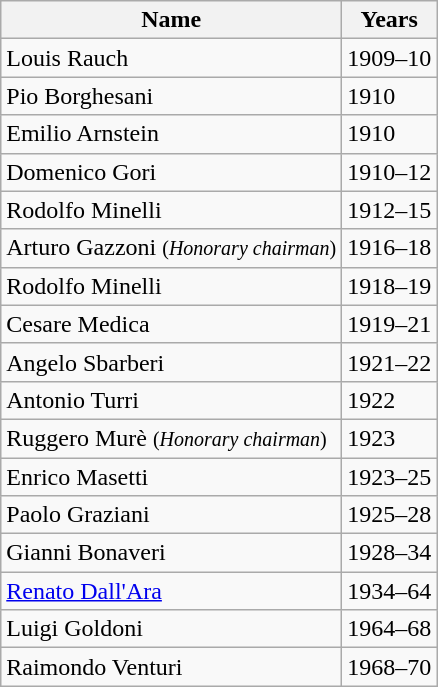<table class="wikitable" style="float:left; margin-right:1em;">
<tr>
<th>Name</th>
<th>Years</th>
</tr>
<tr>
<td>Louis Rauch</td>
<td>1909–10</td>
</tr>
<tr>
<td>Pio Borghesani</td>
<td>1910</td>
</tr>
<tr>
<td>Emilio Arnstein</td>
<td>1910</td>
</tr>
<tr>
<td>Domenico Gori</td>
<td>1910–12</td>
</tr>
<tr>
<td>Rodolfo Minelli</td>
<td>1912–15</td>
</tr>
<tr>
<td>Arturo Gazzoni <small>(<em>Honorary chairman</em>)</small></td>
<td>1916–18</td>
</tr>
<tr>
<td>Rodolfo Minelli</td>
<td>1918–19</td>
</tr>
<tr>
<td>Cesare Medica</td>
<td>1919–21</td>
</tr>
<tr>
<td>Angelo Sbarberi</td>
<td>1921–22</td>
</tr>
<tr>
<td>Antonio Turri</td>
<td>1922</td>
</tr>
<tr>
<td>Ruggero Murè <small>(<em>Honorary chairman</em>)</small></td>
<td>1923</td>
</tr>
<tr>
<td>Enrico Masetti</td>
<td>1923–25</td>
</tr>
<tr>
<td>Paolo Graziani</td>
<td>1925–28</td>
</tr>
<tr>
<td>Gianni Bonaveri</td>
<td>1928–34</td>
</tr>
<tr>
<td><a href='#'>Renato Dall'Ara</a></td>
<td>1934–64</td>
</tr>
<tr>
<td>Luigi Goldoni</td>
<td>1964–68</td>
</tr>
<tr>
<td>Raimondo Venturi</td>
<td>1968–70</td>
</tr>
</table>
